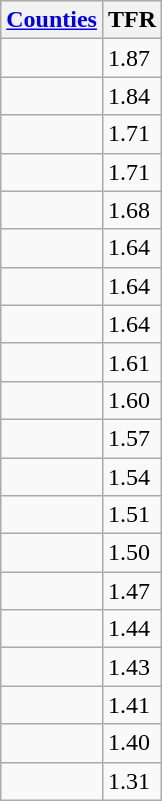<table class="wikitable sortable">
<tr>
<th><a href='#'>Counties</a></th>
<th>TFR</th>
</tr>
<tr>
<td></td>
<td>1.87</td>
</tr>
<tr>
<td></td>
<td>1.84</td>
</tr>
<tr>
<td></td>
<td>1.71</td>
</tr>
<tr>
<td></td>
<td>1.71</td>
</tr>
<tr>
<td></td>
<td>1.68</td>
</tr>
<tr>
<td></td>
<td>1.64</td>
</tr>
<tr>
<td></td>
<td>1.64</td>
</tr>
<tr>
<td></td>
<td>1.64</td>
</tr>
<tr>
<td></td>
<td>1.61</td>
</tr>
<tr>
<td></td>
<td>1.60</td>
</tr>
<tr>
<td></td>
<td>1.57</td>
</tr>
<tr>
<td></td>
<td>1.54</td>
</tr>
<tr>
<td></td>
<td>1.51</td>
</tr>
<tr>
<td></td>
<td>1.50</td>
</tr>
<tr>
<td></td>
<td>1.47</td>
</tr>
<tr>
<td></td>
<td>1.44</td>
</tr>
<tr>
<td></td>
<td>1.43</td>
</tr>
<tr>
<td></td>
<td>1.41</td>
</tr>
<tr>
<td></td>
<td>1.40</td>
</tr>
<tr>
<td></td>
<td>1.31</td>
</tr>
</table>
